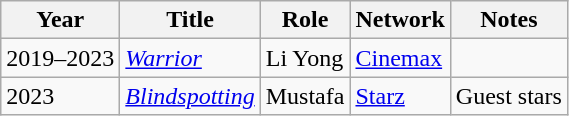<table class="wikitable sortable">
<tr>
<th>Year</th>
<th>Title</th>
<th>Role</th>
<th>Network</th>
<th>Notes</th>
</tr>
<tr>
<td>2019–2023</td>
<td><em><a href='#'>Warrior</a></em></td>
<td>Li Yong</td>
<td><a href='#'>Cinemax</a></td>
<td></td>
</tr>
<tr>
<td>2023</td>
<td><em><a href='#'>Blindspotting</a></em></td>
<td>Mustafa</td>
<td><a href='#'>Starz</a></td>
<td>Guest stars</td>
</tr>
</table>
